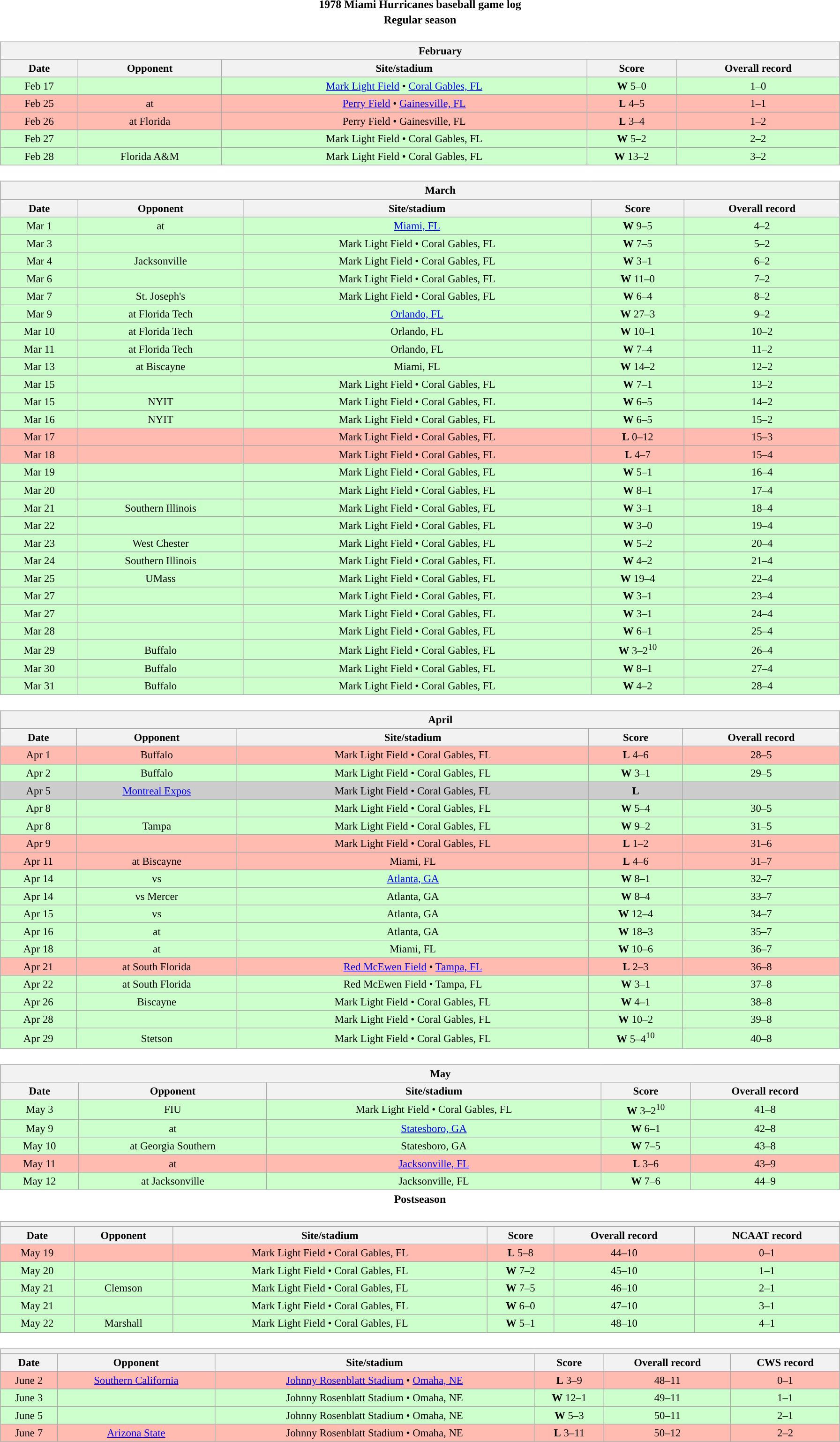<table class="toccolours" width=95% style="margin:1.5em auto; text-align:center;">
<tr>
<th colspan=2>1978 Miami Hurricanes baseball game log</th>
</tr>
<tr>
<th colspan=2>Regular season</th>
</tr>
<tr valign="top">
<td><br><table class="wikitable collapsible collapsed" style="margin:auto; font-size:95%; width:100%">
<tr>
<th colspan=11 style="padding-left:4em;">February</th>
</tr>
<tr>
<th>Date</th>
<th>Opponent</th>
<th>Site/stadium</th>
<th>Score</th>
<th>Overall record</th>
</tr>
<tr bgcolor=ccffcc>
<td>Feb 17</td>
<td></td>
<td><a href='#'>Mark Light Field</a> • <a href='#'>Coral Gables, FL</a></td>
<td><strong>W</strong> 5–0</td>
<td>1–0</td>
</tr>
<tr bgcolor=ffbbb>
<td>Feb 25</td>
<td>at </td>
<td><a href='#'>Perry Field</a> • <a href='#'>Gainesville, FL</a></td>
<td><strong>L</strong> 4–5</td>
<td>1–1</td>
</tr>
<tr bgcolor=ffbbb>
<td>Feb 26</td>
<td>at Florida</td>
<td>Perry Field • Gainesville, FL</td>
<td><strong>L</strong> 3–4</td>
<td>1–2</td>
</tr>
<tr bgcolor=ccffcc>
<td>Feb 27</td>
<td></td>
<td>Mark Light Field • Coral Gables, FL</td>
<td><strong>W</strong> 5–2</td>
<td>2–2</td>
</tr>
<tr bgcolor=ccffcc>
<td>Feb 28</td>
<td>Florida A&M</td>
<td>Mark Light Field • Coral Gables, FL</td>
<td><strong>W</strong> 13–2</td>
<td>3–2</td>
</tr>
</table>
</td>
</tr>
<tr valign="top">
<td><br><table class="wikitable collapsible collapsed" style="margin:auto; font-size:95%; width:100%">
<tr>
<th colspan=11 style="padding-left:4em;">March</th>
</tr>
<tr>
<th>Date</th>
<th>Opponent</th>
<th>Site/stadium</th>
<th>Score</th>
<th>Overall record</th>
</tr>
<tr bgcolor=ccffcc>
<td>Mar 1</td>
<td>at </td>
<td><a href='#'>Miami, FL</a></td>
<td><strong>W</strong> 9–5</td>
<td>4–2</td>
</tr>
<tr bgcolor=ccffcc>
<td>Mar 3</td>
<td></td>
<td>Mark Light Field • Coral Gables, FL</td>
<td><strong>W</strong> 7–5</td>
<td>5–2</td>
</tr>
<tr bgcolor=ccffcc>
<td>Mar 4</td>
<td>Jacksonville</td>
<td>Mark Light Field • Coral Gables, FL</td>
<td><strong>W</strong> 3–1</td>
<td>6–2</td>
</tr>
<tr bgcolor=ccffcc>
<td>Mar 6</td>
<td></td>
<td>Mark Light Field • Coral Gables, FL</td>
<td><strong>W</strong> 11–0</td>
<td>7–2</td>
</tr>
<tr bgcolor=ccffcc>
<td>Mar 7</td>
<td>St. Joseph's</td>
<td>Mark Light Field • Coral Gables, FL</td>
<td><strong>W</strong> 6–4</td>
<td>8–2</td>
</tr>
<tr bgcolor=ccffcc>
<td>Mar 9</td>
<td>at Florida Tech</td>
<td><a href='#'>Orlando, FL</a></td>
<td><strong>W</strong> 27–3</td>
<td>9–2</td>
</tr>
<tr bgcolor=ccffcc>
<td>Mar 10</td>
<td>at Florida Tech</td>
<td>Orlando, FL</td>
<td><strong>W</strong> 10–1</td>
<td>10–2</td>
</tr>
<tr bgcolor=ccffcc>
<td>Mar 11</td>
<td>at Florida Tech</td>
<td>Orlando, FL</td>
<td><strong>W</strong> 7–4</td>
<td>11–2</td>
</tr>
<tr bgcolor=ccffcc>
<td>Mar 13</td>
<td>at Biscayne</td>
<td>Miami, FL</td>
<td><strong>W</strong> 14–2</td>
<td>12–2</td>
</tr>
<tr bgcolor=ccffcc>
<td>Mar 15</td>
<td></td>
<td>Mark Light Field • Coral Gables, FL</td>
<td><strong>W</strong> 7–1</td>
<td>13–2</td>
</tr>
<tr bgcolor=ccffcc>
<td>Mar 15</td>
<td>NYIT</td>
<td>Mark Light Field • Coral Gables, FL</td>
<td><strong>W</strong> 6–5</td>
<td>14–2</td>
</tr>
<tr bgcolor=ccffcc>
<td>Mar 16</td>
<td>NYIT</td>
<td>Mark Light Field • Coral Gables, FL</td>
<td><strong>W</strong> 6–5</td>
<td>15–2</td>
</tr>
<tr bgcolor=ffbbb>
<td>Mar 17</td>
<td></td>
<td>Mark Light Field • Coral Gables, FL</td>
<td><strong>L</strong> 0–12</td>
<td>15–3</td>
</tr>
<tr bgcolor=ffbbb>
<td>Mar 18</td>
<td></td>
<td>Mark Light Field • Coral Gables, FL</td>
<td><strong>L</strong> 4–7</td>
<td>15–4</td>
</tr>
<tr bgcolor=ccffcc>
<td>Mar 19</td>
<td></td>
<td>Mark Light Field • Coral Gables, FL</td>
<td><strong>W</strong> 5–1</td>
<td>16–4</td>
</tr>
<tr bgcolor=ccffcc>
<td>Mar 20</td>
<td></td>
<td>Mark Light Field • Coral Gables, FL</td>
<td><strong>W</strong> 8–1</td>
<td>17–4</td>
</tr>
<tr bgcolor=ccffcc>
<td>Mar 21</td>
<td>Southern Illinois</td>
<td>Mark Light Field • Coral Gables, FL</td>
<td><strong>W</strong> 3–1</td>
<td>18–4</td>
</tr>
<tr bgcolor=ccffcc>
<td>Mar 22</td>
<td></td>
<td>Mark Light Field • Coral Gables, FL</td>
<td><strong>W</strong> 3–0</td>
<td>19–4</td>
</tr>
<tr bgcolor=ccffcc>
<td>Mar 23</td>
<td>West Chester</td>
<td>Mark Light Field • Coral Gables, FL</td>
<td><strong>W</strong> 5–2</td>
<td>20–4</td>
</tr>
<tr bgcolor=ccffcc>
<td>Mar 24</td>
<td>Southern Illinois</td>
<td>Mark Light Field • Coral Gables, FL</td>
<td><strong>W</strong> 4–2</td>
<td>21–4</td>
</tr>
<tr bgcolor=ccffcc>
<td>Mar 25</td>
<td>UMass</td>
<td>Mark Light Field • Coral Gables, FL</td>
<td><strong>W</strong> 19–4</td>
<td>22–4</td>
</tr>
<tr bgcolor=ccffcc>
<td>Mar 27</td>
<td></td>
<td>Mark Light Field • Coral Gables, FL</td>
<td><strong>W</strong> 3–1</td>
<td>23–4</td>
</tr>
<tr bgcolor=ccffcc>
<td>Mar 27</td>
<td></td>
<td>Mark Light Field • Coral Gables, FL</td>
<td><strong>W</strong> 3–1</td>
<td>24–4</td>
</tr>
<tr bgcolor=ccffcc>
<td>Mar 28</td>
<td></td>
<td>Mark Light Field • Coral Gables, FL</td>
<td><strong>W</strong> 6–1</td>
<td>25–4</td>
</tr>
<tr bgcolor=ccffcc>
<td>Mar 29</td>
<td>Buffalo</td>
<td>Mark Light Field • Coral Gables, FL</td>
<td><strong>W</strong> 3–2<sup>10</sup></td>
<td>26–4</td>
</tr>
<tr bgcolor=ccffcc>
<td>Mar 30</td>
<td>Buffalo</td>
<td>Mark Light Field • Coral Gables, FL</td>
<td><strong>W</strong> 8–1</td>
<td>27–4</td>
</tr>
<tr bgcolor=ccffcc>
<td>Mar 31</td>
<td>Buffalo</td>
<td>Mark Light Field • Coral Gables, FL</td>
<td><strong>W</strong> 4–2</td>
<td>28–4</td>
</tr>
</table>
</td>
</tr>
<tr>
<td><br><table class="wikitable collapsible collapsed" style="margin:auto; font-size:95%; width:100%">
<tr>
<th colspan=11 style="padding-left:4em;">April</th>
</tr>
<tr>
<th>Date</th>
<th>Opponent</th>
<th>Site/stadium</th>
<th>Score</th>
<th>Overall record</th>
</tr>
<tr bgcolor=ffbbb>
<td>Apr 1</td>
<td>Buffalo</td>
<td>Mark Light Field • Coral Gables, FL</td>
<td><strong>L</strong> 4–6</td>
<td>28–5</td>
</tr>
<tr bgcolor=ccffcc>
<td>Apr 2</td>
<td>Buffalo</td>
<td>Mark Light Field • Coral Gables, FL</td>
<td><strong>W</strong> 3–1</td>
<td>29–5</td>
</tr>
<tr bgcolor=cccccc>
<td>Apr 5</td>
<td><a href='#'>Montreal Expos</a></td>
<td>Mark Light Field • Coral Gables, FL</td>
<td><strong>L</strong></td>
<td></td>
</tr>
<tr bgcolor=ccffcc>
<td>Apr 8</td>
<td></td>
<td>Mark Light Field • Coral Gables, FL</td>
<td><strong>W</strong> 5–4</td>
<td>30–5</td>
</tr>
<tr bgcolor=ccffcc>
<td>Apr 8</td>
<td>Tampa</td>
<td>Mark Light Field • Coral Gables, FL</td>
<td><strong>W</strong> 9–2</td>
<td>31–5</td>
</tr>
<tr bgcolor=ffbbb>
<td>Apr 9</td>
<td></td>
<td>Mark Light Field • Coral Gables, FL</td>
<td><strong>L</strong> 1–2</td>
<td>31–6</td>
</tr>
<tr bgcolor=ffbbb>
<td>Apr 11</td>
<td>at Biscayne</td>
<td>Miami, FL</td>
<td><strong>L</strong> 4–6</td>
<td>31–7</td>
</tr>
<tr bgcolor=ccffcc>
<td>Apr 14</td>
<td>vs </td>
<td><a href='#'>Atlanta, GA</a></td>
<td><strong>W</strong> 8–1</td>
<td>32–7</td>
</tr>
<tr bgcolor=ccffcc>
<td>Apr 14</td>
<td>vs Mercer</td>
<td>Atlanta, GA</td>
<td><strong>W</strong> 8–4</td>
<td>33–7</td>
</tr>
<tr bgcolor=ccffcc>
<td>Apr 15</td>
<td>vs </td>
<td>Atlanta, GA</td>
<td><strong>W</strong> 12–4</td>
<td>34–7</td>
</tr>
<tr bgcolor=ccffcc>
<td>Apr 16</td>
<td>at </td>
<td>Atlanta, GA</td>
<td><strong>W</strong> 18–3</td>
<td>35–7</td>
</tr>
<tr bgcolor=ccffcc>
<td>Apr 18</td>
<td>at </td>
<td>Miami, FL</td>
<td><strong>W</strong> 10–6</td>
<td>36–7</td>
</tr>
<tr bgcolor=ffbbb>
<td>Apr 21</td>
<td>at South Florida</td>
<td><a href='#'>Red McEwen Field</a> • <a href='#'>Tampa, FL</a></td>
<td><strong>L</strong> 2–3</td>
<td>36–8</td>
</tr>
<tr bgcolor=ccffcc>
<td>Apr 22</td>
<td>at South Florida</td>
<td>Red McEwen Field • Tampa, FL</td>
<td><strong>W</strong> 3–1</td>
<td>37–8</td>
</tr>
<tr bgcolor=ccffcc>
<td>Apr 26</td>
<td>Biscayne</td>
<td>Mark Light Field • Coral Gables, FL</td>
<td><strong>W</strong> 4–1</td>
<td>38–8</td>
</tr>
<tr bgcolor=ccffcc>
<td>Apr 28</td>
<td></td>
<td>Mark Light Field • Coral Gables, FL</td>
<td><strong>W</strong> 10–2</td>
<td>39–8</td>
</tr>
<tr bgcolor=ccffcc>
<td>Apr 29</td>
<td>Stetson</td>
<td>Mark Light Field • Coral Gables, FL</td>
<td><strong>W</strong> 5–4<sup>10</sup></td>
<td>40–8</td>
</tr>
</table>
</td>
</tr>
<tr>
<td><br><table class="wikitable collapsible collapsed" style="margin:auto; font-size:95%; width:100%">
<tr>
<th colspan=11 style="padding-left:4em;">May</th>
</tr>
<tr>
<th>Date</th>
<th>Opponent</th>
<th>Site/stadium</th>
<th>Score</th>
<th>Overall record</th>
</tr>
<tr bgcolor=ccffcc>
<td>May 3</td>
<td>FIU</td>
<td>Mark Light Field • Coral Gables, FL</td>
<td><strong>W</strong> 3–2<sup>10</sup></td>
<td>41–8</td>
</tr>
<tr bgcolor=ccffcc>
<td>May 9</td>
<td>at </td>
<td><a href='#'>Statesboro, GA</a></td>
<td><strong>W</strong> 6–1</td>
<td>42–8</td>
</tr>
<tr bgcolor=ccffcc>
<td>May 10</td>
<td>at Georgia Southern</td>
<td>Statesboro, GA</td>
<td><strong>W</strong> 7–5</td>
<td>43–8</td>
</tr>
<tr bgcolor=ffbbb>
<td>May 11</td>
<td>at </td>
<td><a href='#'>Jacksonville, FL</a></td>
<td><strong>L</strong> 3–6</td>
<td>43–9</td>
</tr>
<tr bgcolor=ccffcc>
<td>May 12</td>
<td>at Jacksonville</td>
<td>Jacksonville, FL</td>
<td><strong>W</strong> 7–6</td>
<td>44–9</td>
</tr>
</table>
</td>
</tr>
<tr>
<th colspan=2>Postseason</th>
</tr>
<tr valign="top">
<td><br><table class="wikitable collapsible collapsed" style="margin:auto; font-size:95%; width:100%">
<tr>
<th colspan=11 style="padding-left:4em;"><a href='#'></a></th>
</tr>
<tr>
<th>Date</th>
<th>Opponent</th>
<th>Site/stadium</th>
<th>Score</th>
<th>Overall record</th>
<th>NCAAT record</th>
</tr>
<tr bgcolor=ffbbb>
<td>May 19</td>
<td></td>
<td>Mark Light Field • Coral Gables, FL</td>
<td><strong>L</strong> 5–8</td>
<td>44–10</td>
<td>0–1</td>
</tr>
<tr bgcolor=ccffcc>
<td>May 20</td>
<td></td>
<td>Mark Light Field • Coral Gables, FL</td>
<td><strong>W</strong> 7–2</td>
<td>45–10</td>
<td>1–1</td>
</tr>
<tr bgcolor=ccffcc>
<td>May 21</td>
<td>Clemson</td>
<td>Mark Light Field • Coral Gables, FL</td>
<td><strong>W</strong> 7–5</td>
<td>46–10</td>
<td>2–1</td>
</tr>
<tr bgcolor=ccffcc>
<td>May 21</td>
<td></td>
<td>Mark Light Field • Coral Gables, FL</td>
<td><strong>W</strong> 6–0</td>
<td>47–10</td>
<td>3–1</td>
</tr>
<tr bgcolor=ccffcc>
<td>May 22</td>
<td>Marshall</td>
<td>Mark Light Field • Coral Gables, FL</td>
<td><strong>W</strong> 5–1</td>
<td>48–10</td>
<td>4–1</td>
</tr>
</table>
</td>
</tr>
<tr valign="top">
<td><br><table class="wikitable collapsible collapsed" style="margin:auto; font-size:95%; width:100%">
<tr>
<th colspan=11 style="padding-left:4em; "><a href='#'></a></th>
</tr>
<tr>
<th>Date</th>
<th>Opponent</th>
<th>Site/stadium</th>
<th>Score</th>
<th>Overall record</th>
<th>CWS record</th>
</tr>
<tr bgcolor=ffbbb>
<td>June 2</td>
<td><a href='#'>Southern California</a></td>
<td><a href='#'>Johnny Rosenblatt Stadium</a> • <a href='#'>Omaha, NE</a></td>
<td><strong>L</strong> 3–9</td>
<td>48–11</td>
<td>0–1</td>
</tr>
<tr bgcolor=ccffcc>
<td>June 3</td>
<td></td>
<td>Johnny Rosenblatt Stadium • Omaha, NE</td>
<td><strong>W</strong> 12–1</td>
<td>49–11</td>
<td>1–1</td>
</tr>
<tr bgcolor=ccffcc>
<td>June 5</td>
<td></td>
<td>Johnny Rosenblatt Stadium • Omaha, NE</td>
<td><strong>W</strong> 5–3</td>
<td>50–11</td>
<td>2–1</td>
</tr>
<tr bgcolor=ffbbb>
<td>June 7</td>
<td><a href='#'>Arizona State</a></td>
<td>Johnny Rosenblatt Stadium • Omaha, NE</td>
<td><strong>L</strong> 3–11</td>
<td>50–12</td>
<td>2–2</td>
</tr>
</table>
</td>
</tr>
</table>
